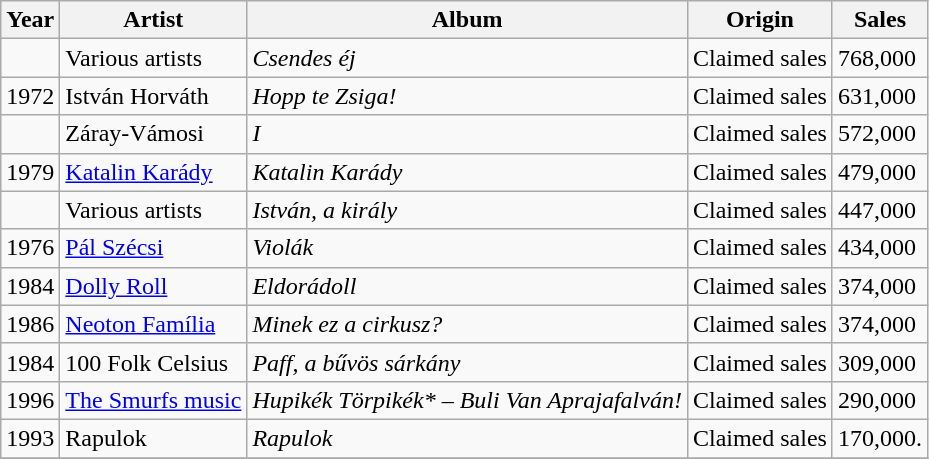<table class="wikitable">
<tr>
<th>Year</th>
<th>Artist</th>
<th>Album</th>
<th>Origin</th>
<th>Sales</th>
</tr>
<tr>
<td></td>
<td>Various artists</td>
<td><em>Csendes éj</em></td>
<td>Claimed sales</td>
<td>768,000</td>
</tr>
<tr>
<td>1972</td>
<td>István Horváth</td>
<td><em>Hopp te Zsiga!</em></td>
<td>Claimed sales</td>
<td>631,000</td>
</tr>
<tr>
<td></td>
<td>Záray-Vámosi</td>
<td><em>I</em></td>
<td>Claimed sales</td>
<td>572,000</td>
</tr>
<tr>
<td>1979</td>
<td><a href='#'>Katalin Karády</a></td>
<td><em>Katalin Karády</em></td>
<td>Claimed sales</td>
<td>479,000</td>
</tr>
<tr>
<td></td>
<td>Various artists</td>
<td><em>István, a király</em></td>
<td>Claimed sales</td>
<td>447,000</td>
</tr>
<tr>
<td>1976</td>
<td><a href='#'>Pál Szécsi</a></td>
<td><em>Violák</em></td>
<td>Claimed sales</td>
<td>434,000</td>
</tr>
<tr>
<td>1984</td>
<td><a href='#'>Dolly Roll</a></td>
<td><em>Eldorádoll</em></td>
<td>Claimed sales</td>
<td>374,000</td>
</tr>
<tr>
<td>1986</td>
<td><a href='#'>Neoton Família</a></td>
<td><em>Minek ez a cirkusz?</em></td>
<td>Claimed sales</td>
<td>374,000</td>
</tr>
<tr>
<td>1984</td>
<td>100 Folk Celsius</td>
<td><em>Paff, a bűvös sárkány</em></td>
<td>Claimed sales</td>
<td>309,000</td>
</tr>
<tr>
<td>1996</td>
<td><a href='#'>The Smurfs music</a></td>
<td><em>Hupikék Törpikék* – Buli Van Aprajafalván!</em></td>
<td>Claimed sales</td>
<td>290,000</td>
</tr>
<tr>
<td>1993</td>
<td>Rapulok</td>
<td><em>Rapulok</em></td>
<td>Claimed sales</td>
<td>170,000.</td>
</tr>
<tr>
</tr>
</table>
